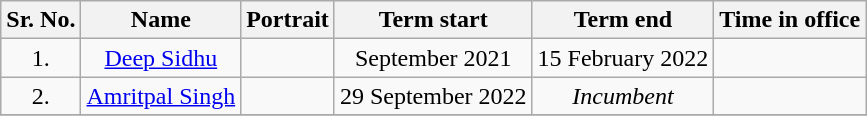<table class="wikitable" style="text-align:center">
<tr>
<th>Sr. No.</th>
<th>Name</th>
<th>Portrait</th>
<th>Term start</th>
<th>Term end</th>
<th>Time in office</th>
</tr>
<tr>
<td>1.</td>
<td><a href='#'>Deep Sidhu</a></td>
<td></td>
<td>September 2021</td>
<td>15 February 2022</td>
<td></td>
</tr>
<tr>
<td>2.</td>
<td><a href='#'>Amritpal Singh</a></td>
<td></td>
<td>29 September 2022</td>
<td><em>Incumbent</em></td>
<td></td>
</tr>
<tr>
</tr>
</table>
